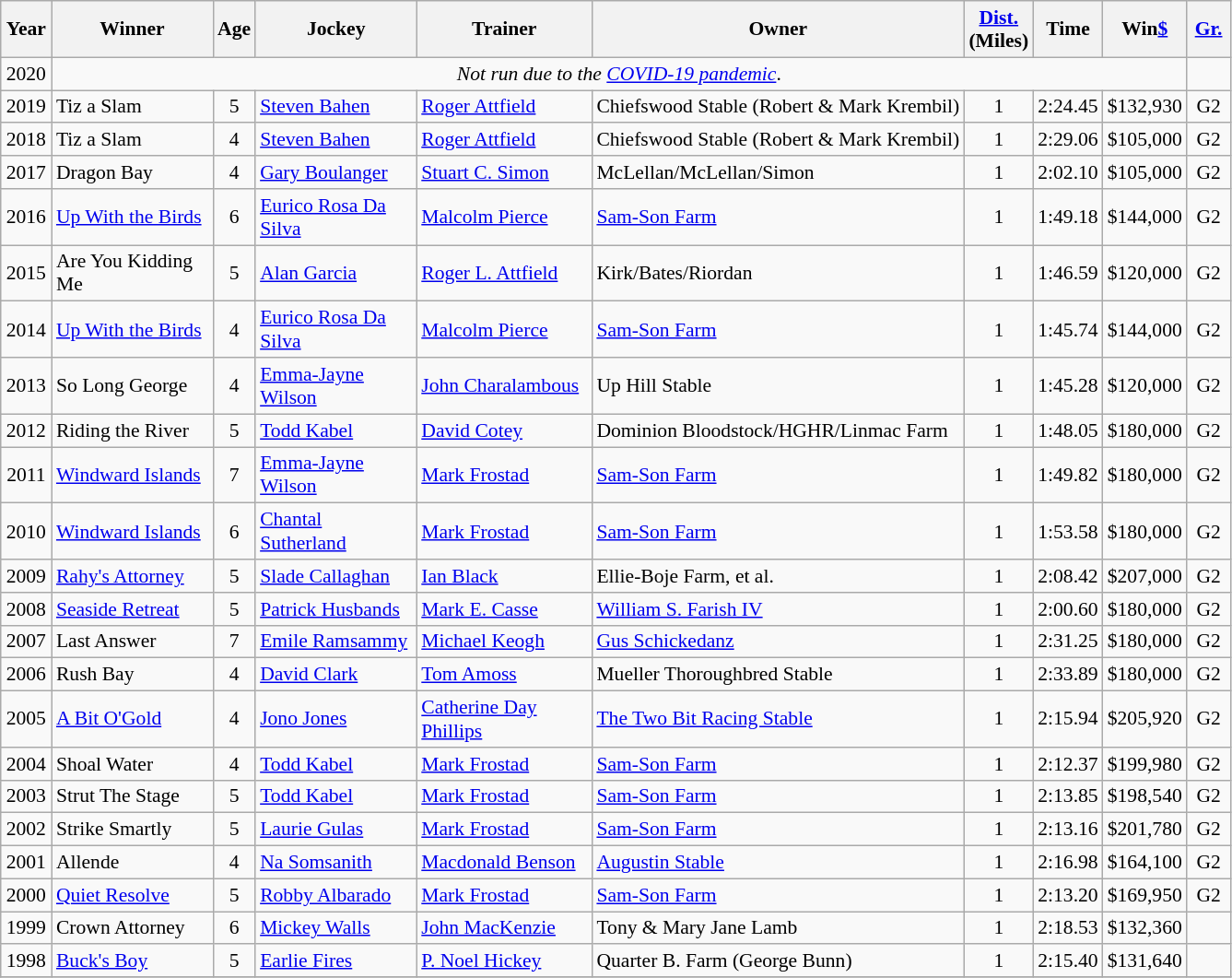<table class="wikitable sortable" style="font-size:90%">
<tr>
<th style="width:30px">Year<br></th>
<th style="width:110px">Winner<br></th>
<th style="width:20px">Age<br></th>
<th style="width:110px">Jockey<br></th>
<th style="width:120px">Trainer<br></th>
<th>Owner<br></th>
<th style="width:25px"><a href='#'>Dist.</a><br> <span>(Miles)</span></th>
<th style="width:25px">Time<br></th>
<th style="width:25px">Win<a href='#'>$</a><br></th>
<th style="width:25px"><a href='#'>Gr.</a></th>
</tr>
<tr>
<td align=center>2020</td>
<td align=center colspan=8><em>Not run due to the <a href='#'>COVID-19 pandemic</a></em>.</td>
</tr>
<tr>
<td align=center>2019</td>
<td>Tiz a Slam</td>
<td align=center>5</td>
<td><a href='#'>Steven Bahen</a></td>
<td><a href='#'>Roger Attfield</a></td>
<td>Chiefswood Stable (Robert & Mark Krembil)</td>
<td align=center>1<span></span></td>
<td>2:24.45</td>
<td>$132,930</td>
<td align=center>G2</td>
</tr>
<tr>
<td align=center>2018</td>
<td>Tiz a Slam</td>
<td align=center>4</td>
<td><a href='#'>Steven Bahen</a></td>
<td><a href='#'>Roger Attfield</a></td>
<td>Chiefswood Stable (Robert & Mark Krembil)</td>
<td align=center>1<span></span></td>
<td>2:29.06</td>
<td>$105,000</td>
<td align=center>G2</td>
</tr>
<tr>
<td align=center>2017</td>
<td>Dragon Bay</td>
<td align=center>4</td>
<td><a href='#'>Gary Boulanger</a></td>
<td><a href='#'>Stuart C. Simon</a></td>
<td>McLellan/McLellan/Simon</td>
<td align=center>1<span></span></td>
<td>2:02.10</td>
<td>$105,000</td>
<td align=center>G2</td>
</tr>
<tr>
<td align=center>2016</td>
<td><a href='#'>Up With the Birds</a></td>
<td align=center>6</td>
<td><a href='#'>Eurico Rosa Da Silva</a></td>
<td><a href='#'>Malcolm Pierce</a></td>
<td><a href='#'>Sam-Son Farm</a></td>
<td align=center>1<span></span></td>
<td>1:49.18</td>
<td>$144,000</td>
<td align=center>G2</td>
</tr>
<tr>
<td align=center>2015</td>
<td>Are You Kidding Me</td>
<td align=center>5</td>
<td><a href='#'>Alan Garcia</a></td>
<td><a href='#'>Roger L. Attfield</a></td>
<td>Kirk/Bates/Riordan</td>
<td align=center>1<span></span></td>
<td>1:46.59</td>
<td>$120,000</td>
<td align=center>G2</td>
</tr>
<tr>
<td align=center>2014</td>
<td><a href='#'>Up With the Birds</a></td>
<td align=center>4</td>
<td><a href='#'>Eurico Rosa Da Silva</a></td>
<td><a href='#'>Malcolm Pierce</a></td>
<td><a href='#'>Sam-Son Farm</a></td>
<td align=center>1<span></span></td>
<td>1:45.74</td>
<td>$144,000</td>
<td align=center>G2</td>
</tr>
<tr>
<td align=center>2013</td>
<td>So Long George</td>
<td align=center>4</td>
<td><a href='#'>Emma-Jayne Wilson</a></td>
<td><a href='#'>John Charalambous</a></td>
<td>Up Hill Stable</td>
<td align=center>1<span></span></td>
<td>1:45.28</td>
<td>$120,000</td>
<td align=center>G2</td>
</tr>
<tr>
<td align=center>2012</td>
<td>Riding the River</td>
<td align=center>5</td>
<td><a href='#'>Todd Kabel</a></td>
<td><a href='#'>David Cotey</a></td>
<td>Dominion Bloodstock/HGHR/Linmac Farm</td>
<td align=center>1<span></span></td>
<td>1:48.05</td>
<td>$180,000</td>
<td align=center>G2</td>
</tr>
<tr>
<td align=center>2011</td>
<td><a href='#'>Windward Islands</a></td>
<td align=center>7</td>
<td><a href='#'>Emma-Jayne Wilson</a></td>
<td><a href='#'>Mark Frostad</a></td>
<td><a href='#'>Sam-Son Farm</a></td>
<td align=center>1<span></span></td>
<td>1:49.82</td>
<td>$180,000</td>
<td align=center>G2</td>
</tr>
<tr>
<td align=center>2010</td>
<td><a href='#'>Windward Islands</a></td>
<td align=center>6</td>
<td><a href='#'>Chantal Sutherland</a></td>
<td><a href='#'>Mark Frostad</a></td>
<td><a href='#'>Sam-Son Farm</a></td>
<td align=center>1<span></span></td>
<td>1:53.58</td>
<td>$180,000</td>
<td align=center>G2</td>
</tr>
<tr>
<td align=center>2009</td>
<td><a href='#'>Rahy's Attorney</a></td>
<td align=center>5</td>
<td><a href='#'>Slade Callaghan</a></td>
<td><a href='#'>Ian Black</a></td>
<td>Ellie-Boje Farm, et al.</td>
<td align=center>1<span></span></td>
<td>2:08.42</td>
<td>$207,000</td>
<td align=center>G2</td>
</tr>
<tr>
<td align=center>2008</td>
<td><a href='#'>Seaside Retreat</a></td>
<td align=center>5</td>
<td><a href='#'>Patrick Husbands</a></td>
<td><a href='#'>Mark E. Casse</a></td>
<td><a href='#'>William S. Farish IV</a></td>
<td align=center>1<span></span></td>
<td>2:00.60</td>
<td>$180,000</td>
<td align=center>G2</td>
</tr>
<tr>
<td align=center>2007</td>
<td>Last Answer</td>
<td align=center>7</td>
<td><a href='#'>Emile Ramsammy</a></td>
<td><a href='#'>Michael Keogh</a></td>
<td><a href='#'>Gus Schickedanz</a></td>
<td align=center>1<span></span></td>
<td>2:31.25</td>
<td>$180,000</td>
<td align=center>G2</td>
</tr>
<tr>
<td align=center>2006</td>
<td>Rush Bay</td>
<td align=center>4</td>
<td><a href='#'>David Clark</a></td>
<td><a href='#'>Tom Amoss</a></td>
<td>Mueller Thoroughbred Stable</td>
<td align=center>1<span></span></td>
<td>2:33.89</td>
<td>$180,000</td>
<td align=center>G2</td>
</tr>
<tr>
<td align=center>2005</td>
<td><a href='#'>A Bit O'Gold</a></td>
<td align=center>4</td>
<td><a href='#'>Jono Jones</a></td>
<td><a href='#'>Catherine Day Phillips</a></td>
<td><a href='#'>The Two Bit Racing Stable</a></td>
<td align=center>1<span></span></td>
<td>2:15.94</td>
<td>$205,920</td>
<td align=center>G2</td>
</tr>
<tr>
<td align=center>2004</td>
<td>Shoal Water</td>
<td align=center>4</td>
<td><a href='#'>Todd Kabel</a></td>
<td><a href='#'>Mark Frostad</a></td>
<td><a href='#'>Sam-Son Farm</a></td>
<td align=center>1<span></span></td>
<td>2:12.37</td>
<td>$199,980</td>
<td align=center>G2</td>
</tr>
<tr>
<td align=center>2003</td>
<td>Strut The Stage</td>
<td align=center>5</td>
<td><a href='#'>Todd Kabel</a></td>
<td><a href='#'>Mark Frostad</a></td>
<td><a href='#'>Sam-Son Farm</a></td>
<td align=center>1<span></span></td>
<td>2:13.85</td>
<td>$198,540</td>
<td align=center>G2</td>
</tr>
<tr>
<td align=center>2002</td>
<td>Strike Smartly</td>
<td align=center>5</td>
<td><a href='#'>Laurie Gulas</a></td>
<td><a href='#'>Mark Frostad</a></td>
<td><a href='#'>Sam-Son Farm</a></td>
<td align=center>1<span></span></td>
<td>2:13.16</td>
<td>$201,780</td>
<td align=center>G2</td>
</tr>
<tr>
<td align=center>2001</td>
<td>Allende</td>
<td align=center>4</td>
<td><a href='#'>Na Somsanith</a></td>
<td><a href='#'>Macdonald Benson</a></td>
<td><a href='#'>Augustin Stable</a></td>
<td align=center>1<span></span></td>
<td>2:16.98</td>
<td>$164,100</td>
<td align=center>G2</td>
</tr>
<tr>
<td align=center>2000</td>
<td><a href='#'>Quiet Resolve</a></td>
<td align=center>5</td>
<td><a href='#'>Robby Albarado</a></td>
<td><a href='#'>Mark Frostad</a></td>
<td><a href='#'>Sam-Son Farm</a></td>
<td align=center>1<span></span></td>
<td>2:13.20</td>
<td>$169,950</td>
<td align=center>G2</td>
</tr>
<tr>
<td align=center>1999</td>
<td>Crown Attorney</td>
<td align=center>6</td>
<td><a href='#'>Mickey Walls</a></td>
<td><a href='#'>John MacKenzie</a></td>
<td>Tony & Mary Jane Lamb</td>
<td align=center>1<span></span></td>
<td>2:18.53</td>
<td>$132,360</td>
<td></td>
</tr>
<tr>
<td align=center>1998</td>
<td><a href='#'>Buck's Boy</a></td>
<td align=center>5</td>
<td><a href='#'>Earlie Fires</a></td>
<td><a href='#'>P. Noel Hickey</a></td>
<td>Quarter B. Farm (George Bunn)</td>
<td align=center>1<span></span></td>
<td>2:15.40</td>
<td>$131,640</td>
<td></td>
</tr>
<tr>
</tr>
</table>
